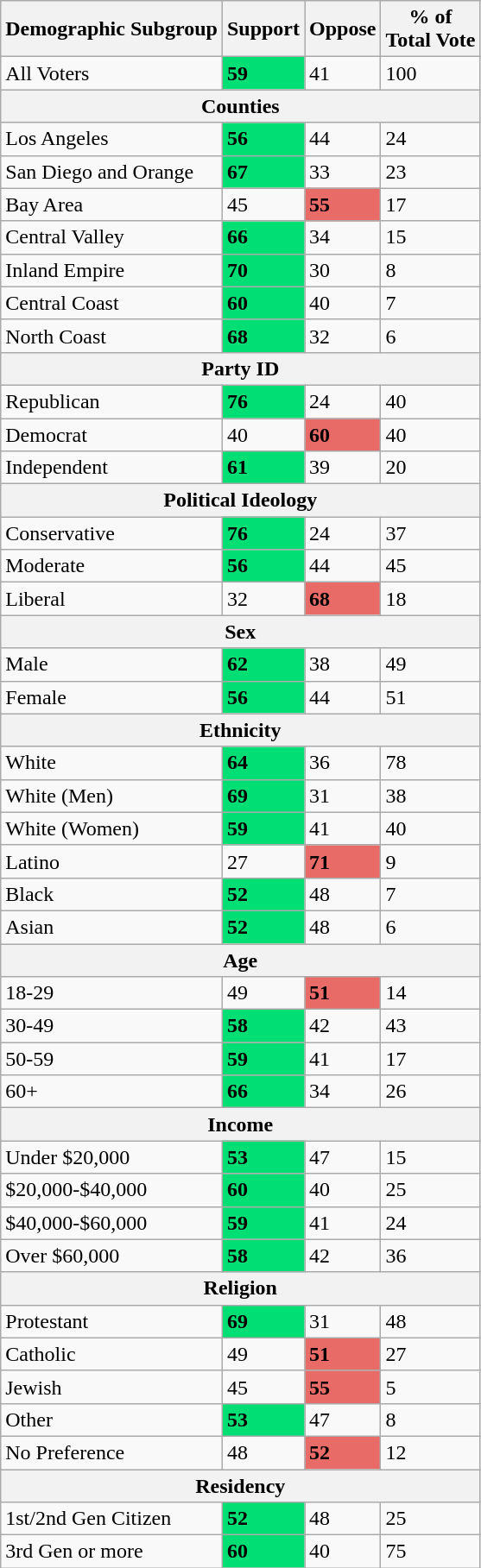<table class="wikitable sortable">
<tr>
<th>Demographic Subgroup</th>
<th>Support</th>
<th>Oppose</th>
<th>% of <br> Total Vote</th>
</tr>
<tr>
<td>All Voters</td>
<td style="background: rgb(1, 223, 116);"><strong>59</strong></td>
<td>41</td>
<td>100</td>
</tr>
<tr>
<th colspan="4">Counties</th>
</tr>
<tr>
<td>Los Angeles</td>
<td style="background: rgb(1, 223, 116);"><strong>56</strong></td>
<td>44</td>
<td>24</td>
</tr>
<tr>
<td>San Diego and Orange</td>
<td style="background: rgb(1, 223, 116);"><strong>67</strong></td>
<td>33</td>
<td>23</td>
</tr>
<tr>
<td>Bay Area</td>
<td>45</td>
<td style="background: rgb(233, 107, 103);"><strong>55</strong></td>
<td>17</td>
</tr>
<tr>
<td>Central Valley</td>
<td style="background: rgb(1, 223, 116);"><strong>66</strong></td>
<td>34</td>
<td>15</td>
</tr>
<tr>
<td>Inland Empire</td>
<td style="background: rgb(1, 223, 116);"><strong>70</strong></td>
<td>30</td>
<td>8</td>
</tr>
<tr>
<td>Central Coast</td>
<td style="background: rgb(1, 223, 116);"><strong>60</strong></td>
<td>40</td>
<td>7</td>
</tr>
<tr>
<td>North Coast</td>
<td style="background: rgb(1, 223, 116);"><strong>68</strong></td>
<td>32</td>
<td>6</td>
</tr>
<tr>
<th colspan="4">Party ID</th>
</tr>
<tr>
<td>Republican</td>
<td style="background: rgb(1, 223, 116);"><strong>76</strong></td>
<td>24</td>
<td>40</td>
</tr>
<tr>
<td>Democrat</td>
<td>40</td>
<td style="background: rgb(233, 107, 103);"><strong>60</strong></td>
<td>40</td>
</tr>
<tr>
<td>Independent</td>
<td style="background: rgb(1, 223, 116);"><strong>61</strong></td>
<td>39</td>
<td>20</td>
</tr>
<tr>
<th colspan="4">Political Ideology</th>
</tr>
<tr>
<td>Conservative</td>
<td style="background: rgb(1, 223, 116);"><strong>76</strong></td>
<td>24</td>
<td>37</td>
</tr>
<tr>
<td>Moderate</td>
<td style="background: rgb(1, 223, 116);"><strong>56</strong></td>
<td>44</td>
<td>45</td>
</tr>
<tr>
<td>Liberal</td>
<td>32</td>
<td style="background: rgb(233, 107, 103);"><strong>68</strong></td>
<td>18</td>
</tr>
<tr>
<th colspan="4">Sex</th>
</tr>
<tr>
<td>Male</td>
<td style="background: rgb(1, 223, 116);"><strong>62</strong></td>
<td>38</td>
<td>49</td>
</tr>
<tr>
<td>Female</td>
<td style="background: rgb(1, 223, 116);"><strong>56</strong></td>
<td>44</td>
<td>51</td>
</tr>
<tr>
<th colspan="4">Ethnicity</th>
</tr>
<tr>
<td>White</td>
<td style="background: rgb(1, 223, 116);"><strong>64</strong></td>
<td>36</td>
<td>78</td>
</tr>
<tr>
<td>White (Men)</td>
<td style="background: rgb(1, 223, 116);"><strong>69</strong></td>
<td>31</td>
<td>38</td>
</tr>
<tr>
<td>White (Women)</td>
<td style="background: rgb(1, 223, 116);"><strong>59</strong></td>
<td>41</td>
<td>40</td>
</tr>
<tr>
<td>Latino</td>
<td>27</td>
<td style="background: rgb(233, 107, 103);"><strong>71</strong></td>
<td>9</td>
</tr>
<tr>
<td>Black</td>
<td style="background: rgb(1, 223, 116);"><strong>52</strong></td>
<td>48</td>
<td>7</td>
</tr>
<tr>
<td>Asian</td>
<td style="background: rgb(1, 223, 116);"><strong>52</strong></td>
<td>48</td>
<td>6</td>
</tr>
<tr>
<th colspan="4">Age</th>
</tr>
<tr>
<td>18-29</td>
<td>49</td>
<td style="background: rgb(233, 107, 103);"><strong>51</strong></td>
<td>14</td>
</tr>
<tr>
<td>30-49</td>
<td style="background: rgb(1, 223, 116);"><strong>58</strong></td>
<td>42</td>
<td>43</td>
</tr>
<tr>
<td>50-59</td>
<td style="background: rgb(1, 223, 116);"><strong>59</strong></td>
<td>41</td>
<td>17</td>
</tr>
<tr>
<td>60+</td>
<td style="background: rgb(1, 223, 116);"><strong>66</strong></td>
<td>34</td>
<td>26</td>
</tr>
<tr>
<th colspan="4">Income</th>
</tr>
<tr>
<td>Under $20,000</td>
<td style="background: rgb(1, 223, 116);"><strong>53</strong></td>
<td>47</td>
<td>15</td>
</tr>
<tr>
<td>$20,000-$40,000</td>
<td style="background: rgb(1, 223, 116);"><strong>60</strong></td>
<td>40</td>
<td>25</td>
</tr>
<tr>
<td>$40,000-$60,000</td>
<td style="background: rgb(1, 223, 116);"><strong>59</strong></td>
<td>41</td>
<td>24</td>
</tr>
<tr>
<td>Over $60,000</td>
<td style="background: rgb(1, 223, 116);"><strong>58</strong></td>
<td>42</td>
<td>36</td>
</tr>
<tr>
<th colspan="4">Religion</th>
</tr>
<tr>
<td>Protestant</td>
<td style="background: rgb(1, 223, 116);"><strong>69</strong></td>
<td>31</td>
<td>48</td>
</tr>
<tr>
<td>Catholic</td>
<td>49</td>
<td style="background: rgb(233, 107, 103);"><strong>51</strong></td>
<td>27</td>
</tr>
<tr>
<td>Jewish</td>
<td>45</td>
<td style="background: rgb(233, 107, 103);"><strong>55</strong></td>
<td>5</td>
</tr>
<tr>
<td>Other</td>
<td style="background: rgb(1, 223, 116);"><strong>53</strong></td>
<td>47</td>
<td>8</td>
</tr>
<tr>
<td>No Preference</td>
<td>48</td>
<td style="background: rgb(233, 107, 103);"><strong>52</strong></td>
<td>12</td>
</tr>
<tr>
<th colspan="4">Residency</th>
</tr>
<tr>
<td>1st/2nd Gen Citizen</td>
<td style="background: rgb(1, 223, 116);"><strong>52</strong></td>
<td>48</td>
<td>25</td>
</tr>
<tr>
<td>3rd Gen or more</td>
<td style="background: rgb(1, 223, 116);"><strong>60</strong></td>
<td>40</td>
<td>75</td>
</tr>
</table>
